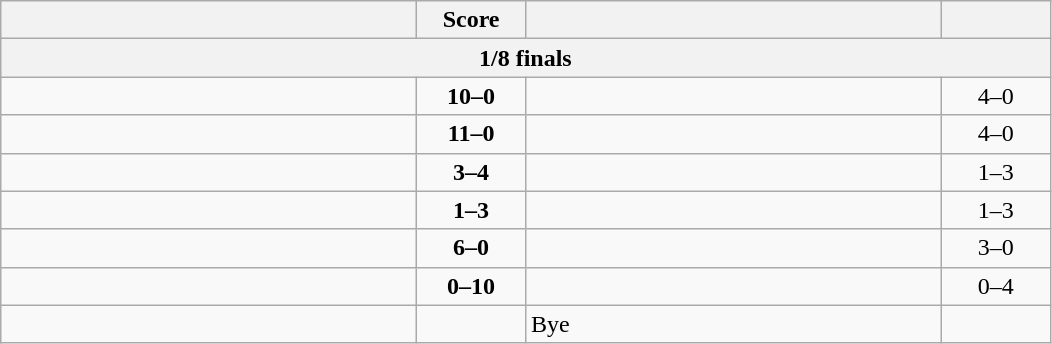<table class="wikitable" style="text-align: left;">
<tr>
<th align="right" width="270"></th>
<th width="65">Score</th>
<th align="left" width="270"></th>
<th width="65"></th>
</tr>
<tr>
<th colspan=4>1/8 finals</th>
</tr>
<tr>
<td><strong></strong></td>
<td align="center"><strong>10–0</strong></td>
<td></td>
<td align=center>4–0 <strong></strong></td>
</tr>
<tr>
<td><strong></strong></td>
<td align="center"><strong>11–0</strong></td>
<td></td>
<td align=center>4–0 <strong></strong></td>
</tr>
<tr>
<td></td>
<td align="center"><strong>3–4</strong></td>
<td><strong></strong></td>
<td align=center>1–3 <strong></strong></td>
</tr>
<tr>
<td></td>
<td align="center"><strong>1–3</strong></td>
<td><strong></strong></td>
<td align=center>1–3 <strong></strong></td>
</tr>
<tr>
<td><strong></strong></td>
<td align="center"><strong>6–0</strong></td>
<td></td>
<td align=center>3–0 <strong></strong></td>
</tr>
<tr>
<td></td>
<td align="center"><strong>0–10</strong></td>
<td><strong></strong></td>
<td align=center>0–4 <strong></strong></td>
</tr>
<tr>
<td><strong></strong></td>
<td></td>
<td>Bye</td>
<td></td>
</tr>
</table>
